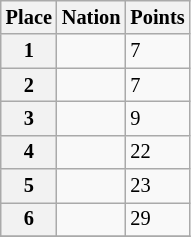<table class="wikitable" style="font-size: 85%">
<tr>
<th>Place</th>
<th>Nation</th>
<th>Points</th>
</tr>
<tr>
<th>1</th>
<td></td>
<td>7</td>
</tr>
<tr>
<th>2</th>
<td></td>
<td>7</td>
</tr>
<tr>
<th>3</th>
<td></td>
<td>9</td>
</tr>
<tr>
<th>4</th>
<td></td>
<td>22</td>
</tr>
<tr>
<th>5</th>
<td></td>
<td>23</td>
</tr>
<tr>
<th>6</th>
<td></td>
<td>29</td>
</tr>
<tr>
</tr>
</table>
